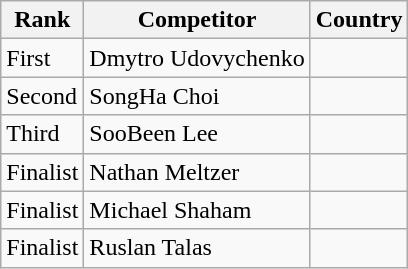<table class="wikitable">
<tr>
<th>Rank</th>
<th>Competitor</th>
<th>Country</th>
</tr>
<tr>
<td>First</td>
<td>Dmytro Udovychenko</td>
<td></td>
</tr>
<tr>
<td>Second</td>
<td>SongHa Choi</td>
<td></td>
</tr>
<tr>
<td>Third</td>
<td>SooBeen Lee</td>
<td></td>
</tr>
<tr>
<td>Finalist</td>
<td>Nathan Meltzer</td>
<td></td>
</tr>
<tr>
<td>Finalist</td>
<td>Michael Shaham</td>
<td></td>
</tr>
<tr>
<td>Finalist</td>
<td>Ruslan Talas</td>
<td></td>
</tr>
</table>
